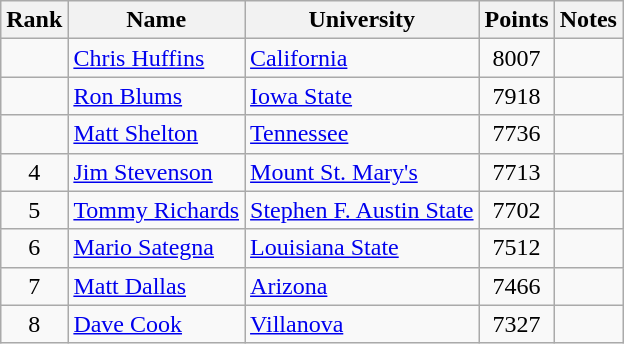<table class="wikitable sortable" style="text-align:center">
<tr>
<th>Rank</th>
<th>Name</th>
<th>University</th>
<th>Points</th>
<th>Notes</th>
</tr>
<tr>
<td></td>
<td align=left><a href='#'>Chris Huffins</a></td>
<td align=left><a href='#'>California</a></td>
<td>8007</td>
<td></td>
</tr>
<tr>
<td></td>
<td align=left><a href='#'>Ron Blums</a></td>
<td align="left"><a href='#'>Iowa State</a></td>
<td>7918</td>
<td></td>
</tr>
<tr>
<td></td>
<td align=left><a href='#'>Matt Shelton</a></td>
<td align="left"><a href='#'>Tennessee</a></td>
<td>7736</td>
<td></td>
</tr>
<tr>
<td>4</td>
<td align=left><a href='#'>Jim Stevenson</a> </td>
<td align="left"><a href='#'>Mount St. Mary's</a></td>
<td>7713</td>
<td></td>
</tr>
<tr>
<td>5</td>
<td align=left><a href='#'>Tommy Richards</a></td>
<td align="left"><a href='#'>Stephen F. Austin State</a></td>
<td>7702</td>
<td></td>
</tr>
<tr>
<td>6</td>
<td align=left><a href='#'>Mario Sategna</a></td>
<td align="left"><a href='#'>Louisiana State</a></td>
<td>7512</td>
<td></td>
</tr>
<tr>
<td>7</td>
<td align=left><a href='#'>Matt Dallas</a></td>
<td align="left"><a href='#'>Arizona</a></td>
<td>7466</td>
<td></td>
</tr>
<tr>
<td>8</td>
<td align=left><a href='#'>Dave Cook</a></td>
<td align="left"><a href='#'>Villanova</a></td>
<td>7327</td>
<td></td>
</tr>
</table>
